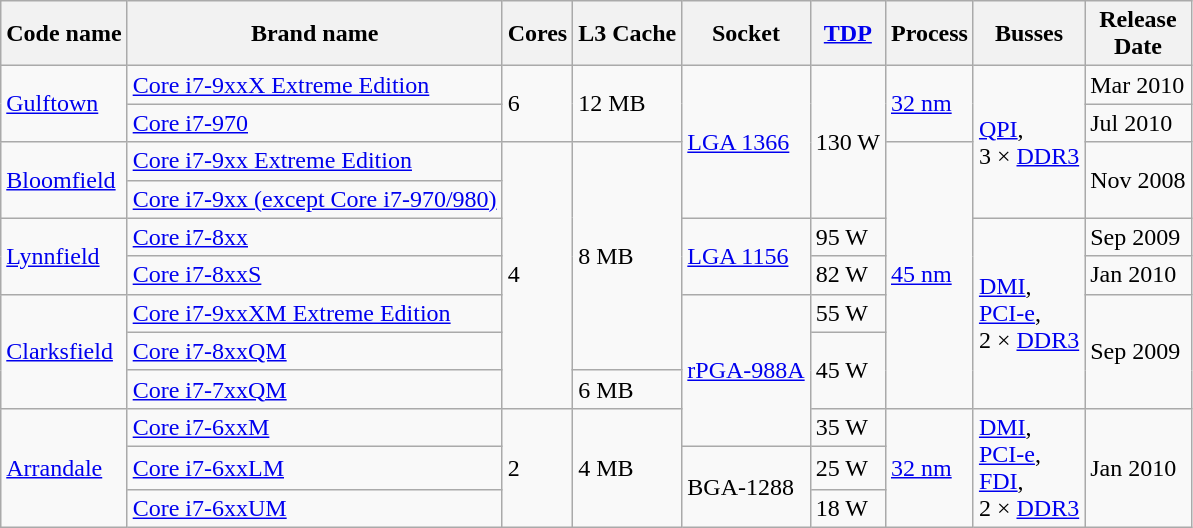<table class="wikitable">
<tr>
<th>Code name</th>
<th>Brand name</th>
<th>Cores</th>
<th>L3 Cache</th>
<th>Socket</th>
<th><a href='#'>TDP</a></th>
<th>Process</th>
<th>Busses</th>
<th>Release<br>Date</th>
</tr>
<tr>
<td rowspan=2><a href='#'>Gulftown</a></td>
<td><a href='#'>Core i7-9xxX Extreme Edition</a></td>
<td rowspan=2>6</td>
<td rowspan=2>12 MB</td>
<td rowspan=4><a href='#'>LGA 1366</a></td>
<td rowspan=4>130 W</td>
<td rowspan=2><a href='#'>32 nm</a></td>
<td rowspan=4><a href='#'>QPI</a>,<br> 3 × <a href='#'>DDR3</a></td>
<td>Mar 2010</td>
</tr>
<tr>
<td><a href='#'>Core i7-970</a></td>
<td>Jul 2010</td>
</tr>
<tr>
<td rowspan=2><a href='#'>Bloomfield</a></td>
<td><a href='#'>Core i7-9xx Extreme Edition</a></td>
<td rowspan=7>4</td>
<td rowspan=6>8 MB</td>
<td rowspan=7><a href='#'>45 nm</a></td>
<td rowspan=2>Nov 2008</td>
</tr>
<tr>
<td><a href='#'>Core i7-9xx (except Core i7-970/980)</a></td>
</tr>
<tr>
<td rowspan=2><a href='#'>Lynnfield</a></td>
<td><a href='#'>Core i7-8xx</a></td>
<td rowspan=2><a href='#'>LGA 1156</a></td>
<td>95 W</td>
<td rowspan=5><a href='#'>DMI</a>,<br><a href='#'>PCI-e</a>,<br> 2 × <a href='#'>DDR3</a></td>
<td>Sep 2009</td>
</tr>
<tr>
<td><a href='#'>Core i7-8xxS</a></td>
<td>82 W</td>
<td>Jan 2010</td>
</tr>
<tr>
<td rowspan=3><a href='#'>Clarksfield</a></td>
<td><a href='#'>Core i7-9xxXM Extreme Edition</a></td>
<td rowspan=4><a href='#'>rPGA-988A</a></td>
<td>55 W</td>
<td rowspan=3>Sep 2009</td>
</tr>
<tr>
<td><a href='#'>Core i7-8xxQM</a></td>
<td rowspan=2>45 W</td>
</tr>
<tr>
<td><a href='#'>Core i7-7xxQM</a></td>
<td>6 MB</td>
</tr>
<tr>
<td rowspan=3><a href='#'>Arrandale</a></td>
<td><a href='#'>Core i7-6xxM</a></td>
<td rowspan=3>2</td>
<td rowspan=3>4 MB</td>
<td>35 W</td>
<td rowspan=3><a href='#'>32 nm</a></td>
<td rowspan=3><a href='#'>DMI</a>,<br><a href='#'>PCI-e</a>,<br> <a href='#'>FDI</a>,<br> 2 × <a href='#'>DDR3</a></td>
<td rowspan=3>Jan 2010</td>
</tr>
<tr>
<td><a href='#'>Core i7-6xxLM</a></td>
<td rowspan=2>BGA-1288</td>
<td>25 W</td>
</tr>
<tr>
<td><a href='#'>Core i7-6xxUM</a></td>
<td>18 W</td>
</tr>
</table>
